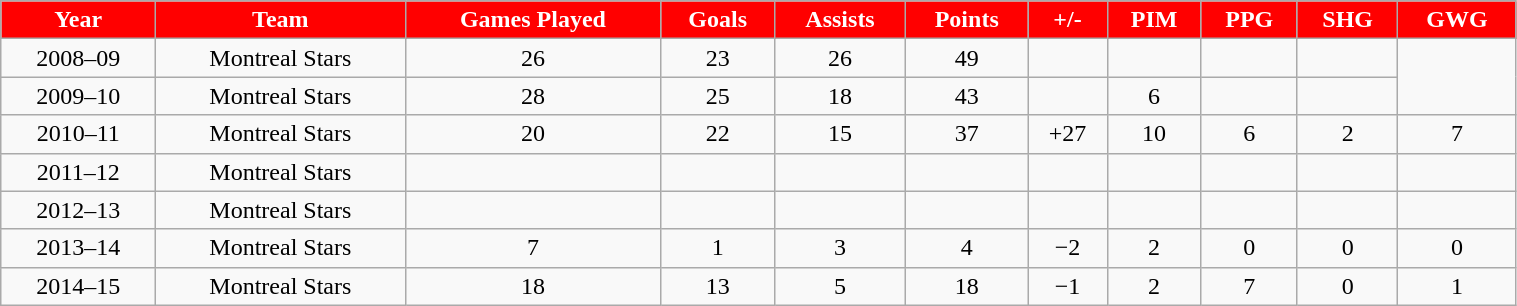<table class="wikitable" width="80%">
<tr align="center"  style="background:red;color:#FFFFFF;">
<td><strong>Year</strong></td>
<td><strong>Team</strong></td>
<td><strong>Games Played</strong></td>
<td><strong>Goals</strong></td>
<td><strong>Assists</strong></td>
<td><strong>Points</strong></td>
<td><strong>+/-</strong></td>
<td><strong>PIM</strong></td>
<td><strong>PPG</strong></td>
<td><strong>SHG</strong></td>
<td><strong>GWG</strong></td>
</tr>
<tr align="center" bgcolor="">
<td>2008–09</td>
<td>Montreal Stars</td>
<td>26</td>
<td>23</td>
<td>26</td>
<td>49</td>
<td></td>
<td></td>
<td></td>
<td></td>
</tr>
<tr align="center" bgcolor="">
<td>2009–10</td>
<td>Montreal Stars</td>
<td>28</td>
<td>25</td>
<td>18</td>
<td>43</td>
<td></td>
<td>6</td>
<td></td>
<td></td>
</tr>
<tr align="center" bgcolor="">
<td>2010–11</td>
<td>Montreal Stars</td>
<td>20</td>
<td>22</td>
<td>15</td>
<td>37</td>
<td>+27</td>
<td>10</td>
<td>6</td>
<td>2</td>
<td>7</td>
</tr>
<tr align="center" bgcolor="">
<td>2011–12</td>
<td>Montreal Stars</td>
<td></td>
<td></td>
<td></td>
<td></td>
<td></td>
<td></td>
<td></td>
<td></td>
<td></td>
</tr>
<tr align="center" bgcolor="">
<td>2012–13</td>
<td>Montreal Stars</td>
<td></td>
<td></td>
<td></td>
<td></td>
<td></td>
<td></td>
<td></td>
<td></td>
<td></td>
</tr>
<tr align="center" bgcolor="">
<td>2013–14</td>
<td>Montreal Stars   </td>
<td>7</td>
<td>1</td>
<td>3</td>
<td>4</td>
<td>−2</td>
<td>2</td>
<td>0</td>
<td>0</td>
<td>0</td>
</tr>
<tr align="center" bgcolor="">
<td>2014–15</td>
<td>Montreal Stars</td>
<td>18</td>
<td>13</td>
<td>5</td>
<td>18</td>
<td>−1</td>
<td>2</td>
<td>7</td>
<td>0</td>
<td>1</td>
</tr>
</table>
